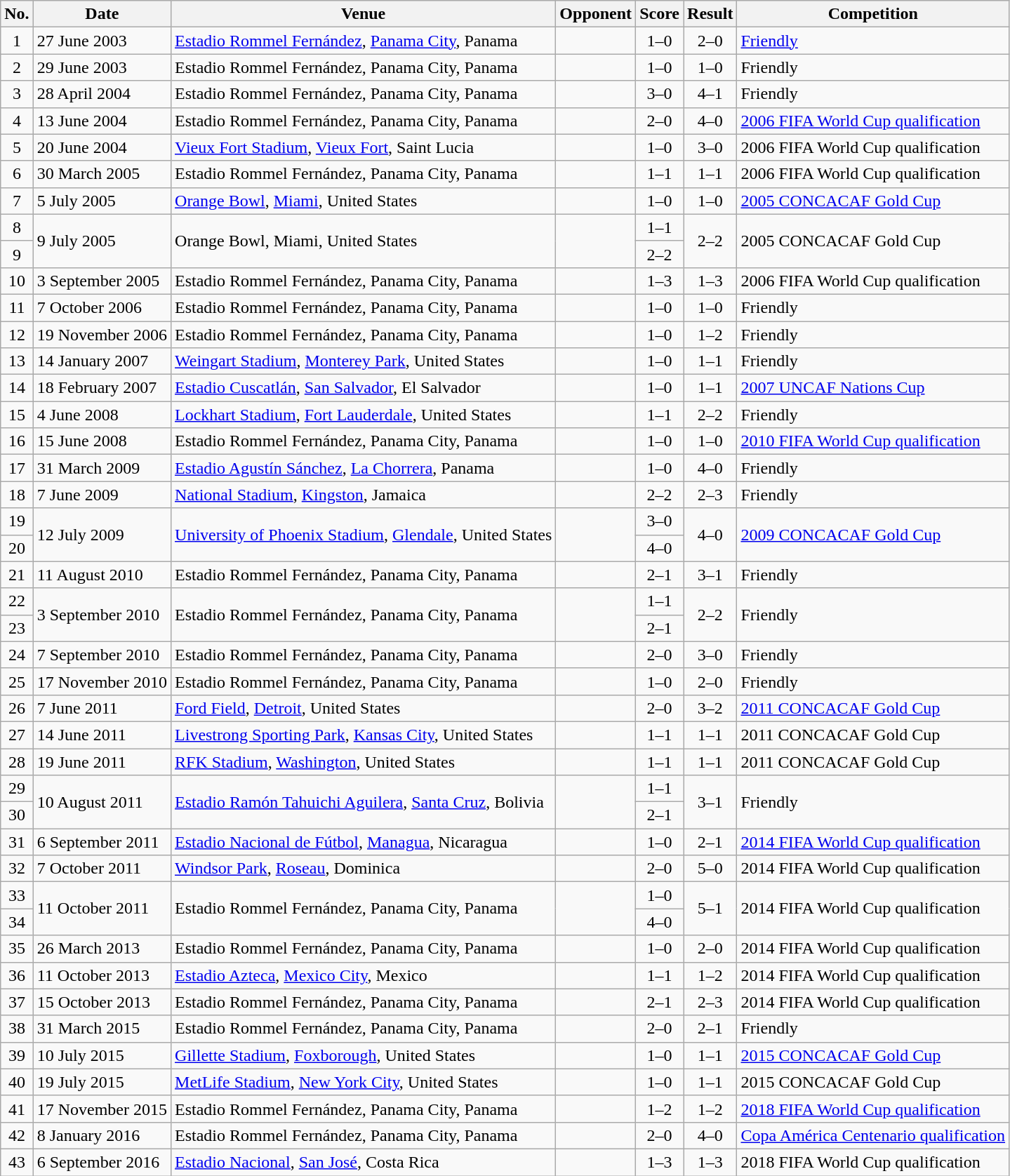<table class="wikitable sortable">
<tr>
<th scope="col">No.</th>
<th scope="col">Date</th>
<th scope="col">Venue</th>
<th scope="col">Opponent</th>
<th scope="col">Score</th>
<th scope="col">Result</th>
<th scope="col">Competition</th>
</tr>
<tr>
<td style="text-align:center">1</td>
<td>27 June 2003</td>
<td><a href='#'>Estadio Rommel Fernández</a>, <a href='#'>Panama City</a>, Panama</td>
<td></td>
<td style="text-align:center">1–0</td>
<td style="text-align:center">2–0</td>
<td><a href='#'>Friendly</a></td>
</tr>
<tr>
<td style="text-align:center">2</td>
<td>29 June 2003</td>
<td>Estadio Rommel Fernández, Panama City, Panama</td>
<td></td>
<td style="text-align:center">1–0</td>
<td style="text-align:center">1–0</td>
<td>Friendly</td>
</tr>
<tr>
<td style="text-align:center">3</td>
<td>28 April 2004</td>
<td>Estadio Rommel Fernández, Panama City, Panama</td>
<td></td>
<td style="text-align:center">3–0</td>
<td style="text-align:center">4–1</td>
<td>Friendly</td>
</tr>
<tr>
<td style="text-align:center">4</td>
<td>13 June 2004</td>
<td>Estadio Rommel Fernández, Panama City, Panama</td>
<td></td>
<td style="text-align:center">2–0</td>
<td style="text-align:center">4–0</td>
<td><a href='#'>2006 FIFA World Cup qualification</a></td>
</tr>
<tr>
<td style="text-align:center">5</td>
<td>20 June 2004</td>
<td><a href='#'>Vieux Fort Stadium</a>, <a href='#'>Vieux Fort</a>, Saint Lucia</td>
<td></td>
<td style="text-align:center">1–0</td>
<td style="text-align:center">3–0</td>
<td>2006 FIFA World Cup qualification</td>
</tr>
<tr>
<td style="text-align:center">6</td>
<td>30 March 2005</td>
<td>Estadio Rommel Fernández, Panama City, Panama</td>
<td></td>
<td style="text-align:center">1–1</td>
<td style="text-align:center">1–1</td>
<td>2006 FIFA World Cup qualification</td>
</tr>
<tr>
<td style="text-align:center">7</td>
<td>5 July 2005</td>
<td><a href='#'>Orange Bowl</a>, <a href='#'>Miami</a>, United States</td>
<td></td>
<td style="text-align:center">1–0</td>
<td style="text-align:center">1–0</td>
<td><a href='#'>2005 CONCACAF Gold Cup</a></td>
</tr>
<tr>
<td style="text-align:center">8</td>
<td rowspan="2">9 July 2005</td>
<td rowspan="2">Orange Bowl, Miami, United States</td>
<td rowspan="2"></td>
<td style="text-align:center">1–1</td>
<td rowspan="2" style="text-align:center">2–2</td>
<td rowspan="2">2005 CONCACAF Gold Cup</td>
</tr>
<tr>
<td style="text-align:center">9</td>
<td style="text-align:center">2–2</td>
</tr>
<tr>
<td style="text-align:center">10</td>
<td>3 September 2005</td>
<td>Estadio Rommel Fernández, Panama City, Panama</td>
<td></td>
<td style="text-align:center">1–3</td>
<td style="text-align:center">1–3</td>
<td>2006 FIFA World Cup qualification</td>
</tr>
<tr>
<td style="text-align:center">11</td>
<td>7 October 2006</td>
<td>Estadio Rommel Fernández, Panama City, Panama</td>
<td></td>
<td style="text-align:center">1–0</td>
<td style="text-align:center">1–0</td>
<td>Friendly</td>
</tr>
<tr>
<td style="text-align:center">12</td>
<td>19 November 2006</td>
<td>Estadio Rommel Fernández, Panama City, Panama</td>
<td></td>
<td style="text-align:center">1–0</td>
<td style="text-align:center">1–2</td>
<td>Friendly</td>
</tr>
<tr>
<td style="text-align:center">13</td>
<td>14 January 2007</td>
<td><a href='#'>Weingart Stadium</a>, <a href='#'>Monterey Park</a>, United States</td>
<td></td>
<td style="text-align:center">1–0</td>
<td style="text-align:center">1–1</td>
<td>Friendly</td>
</tr>
<tr>
<td style="text-align:center">14</td>
<td>18 February 2007</td>
<td><a href='#'>Estadio Cuscatlán</a>, <a href='#'>San Salvador</a>, El Salvador</td>
<td></td>
<td style="text-align:center">1–0</td>
<td style="text-align:center">1–1</td>
<td><a href='#'>2007 UNCAF Nations Cup</a></td>
</tr>
<tr>
<td style="text-align:center">15</td>
<td>4 June 2008</td>
<td><a href='#'>Lockhart Stadium</a>, <a href='#'>Fort Lauderdale</a>, United States</td>
<td></td>
<td style="text-align:center">1–1</td>
<td style="text-align:center">2–2</td>
<td>Friendly</td>
</tr>
<tr>
<td style="text-align:center">16</td>
<td>15 June 2008</td>
<td>Estadio Rommel Fernández, Panama City, Panama</td>
<td></td>
<td style="text-align:center">1–0</td>
<td style="text-align:center">1–0</td>
<td><a href='#'>2010 FIFA World Cup qualification</a></td>
</tr>
<tr>
<td style="text-align:center">17</td>
<td>31 March 2009</td>
<td><a href='#'>Estadio Agustín Sánchez</a>, <a href='#'>La Chorrera</a>, Panama</td>
<td></td>
<td style="text-align:center">1–0</td>
<td style="text-align:center">4–0</td>
<td>Friendly</td>
</tr>
<tr>
<td style="text-align:center">18</td>
<td>7 June 2009</td>
<td><a href='#'>National Stadium</a>, <a href='#'>Kingston</a>, Jamaica</td>
<td></td>
<td style="text-align:center">2–2</td>
<td style="text-align:center">2–3</td>
<td>Friendly</td>
</tr>
<tr>
<td style="text-align:center">19</td>
<td rowspan="2">12 July 2009</td>
<td rowspan="2"><a href='#'>University of Phoenix Stadium</a>, <a href='#'>Glendale</a>, United States</td>
<td rowspan="2"></td>
<td style="text-align:center">3–0</td>
<td rowspan="2" style="text-align:center">4–0</td>
<td rowspan="2"><a href='#'>2009 CONCACAF Gold Cup</a></td>
</tr>
<tr>
<td style="text-align:center">20</td>
<td style="text-align:center">4–0</td>
</tr>
<tr>
<td style="text-align:center">21</td>
<td>11 August 2010</td>
<td>Estadio Rommel Fernández, Panama City, Panama</td>
<td></td>
<td style="text-align:center">2–1</td>
<td style="text-align:center">3–1</td>
<td>Friendly</td>
</tr>
<tr>
<td style="text-align:center">22</td>
<td rowspan="2">3 September 2010</td>
<td rowspan="2">Estadio Rommel Fernández, Panama City, Panama</td>
<td rowspan="2"></td>
<td style="text-align:center">1–1</td>
<td rowspan="2" style="text-align:center">2–2</td>
<td rowspan="2">Friendly</td>
</tr>
<tr>
<td style="text-align:center">23</td>
<td style="text-align:center">2–1</td>
</tr>
<tr>
<td style="text-align:center">24</td>
<td>7 September 2010</td>
<td>Estadio Rommel Fernández, Panama City, Panama</td>
<td></td>
<td style="text-align:center">2–0</td>
<td style="text-align:center">3–0</td>
<td>Friendly</td>
</tr>
<tr>
<td style="text-align:center">25</td>
<td>17 November 2010</td>
<td>Estadio Rommel Fernández, Panama City, Panama</td>
<td></td>
<td style="text-align:center">1–0</td>
<td style="text-align:center">2–0</td>
<td>Friendly</td>
</tr>
<tr>
<td style="text-align:center">26</td>
<td>7 June 2011</td>
<td><a href='#'>Ford Field</a>, <a href='#'>Detroit</a>, United States</td>
<td></td>
<td style="text-align:center">2–0</td>
<td style="text-align:center">3–2</td>
<td><a href='#'>2011 CONCACAF Gold Cup</a></td>
</tr>
<tr>
<td style="text-align:center">27</td>
<td>14 June 2011</td>
<td><a href='#'>Livestrong Sporting Park</a>, <a href='#'>Kansas City</a>, United States</td>
<td></td>
<td style="text-align:center">1–1</td>
<td style="text-align:center">1–1</td>
<td>2011 CONCACAF Gold Cup</td>
</tr>
<tr>
<td style="text-align:center">28</td>
<td>19 June 2011</td>
<td><a href='#'>RFK Stadium</a>, <a href='#'>Washington</a>, United States</td>
<td></td>
<td style="text-align:center">1–1</td>
<td style="text-align:center">1–1</td>
<td>2011 CONCACAF Gold Cup</td>
</tr>
<tr>
<td style="text-align:center">29</td>
<td rowspan="2">10 August 2011</td>
<td rowspan="2"><a href='#'>Estadio Ramón Tahuichi Aguilera</a>, <a href='#'>Santa Cruz</a>, Bolivia</td>
<td rowspan="2"></td>
<td style="text-align:center">1–1</td>
<td rowspan="2" style="text-align:center">3–1</td>
<td rowspan="2">Friendly</td>
</tr>
<tr>
<td style="text-align:center">30</td>
<td style="text-align:center">2–1</td>
</tr>
<tr>
<td style="text-align:center">31</td>
<td>6 September 2011</td>
<td><a href='#'>Estadio Nacional de Fútbol</a>, <a href='#'>Managua</a>, Nicaragua</td>
<td></td>
<td style="text-align:center">1–0</td>
<td style="text-align:center">2–1</td>
<td><a href='#'>2014 FIFA World Cup qualification</a></td>
</tr>
<tr>
<td style="text-align:center">32</td>
<td>7 October 2011</td>
<td><a href='#'>Windsor Park</a>, <a href='#'>Roseau</a>, Dominica</td>
<td></td>
<td style="text-align:center">2–0</td>
<td style="text-align:center">5–0</td>
<td>2014 FIFA World Cup qualification</td>
</tr>
<tr>
<td style="text-align:center">33</td>
<td rowspan="2">11 October 2011</td>
<td rowspan="2">Estadio Rommel Fernández, Panama City, Panama</td>
<td rowspan="2"></td>
<td style="text-align:center">1–0</td>
<td rowspan="2" style="text-align:center">5–1</td>
<td rowspan="2">2014 FIFA World Cup qualification</td>
</tr>
<tr>
<td style="text-align:center">34</td>
<td style="text-align:center">4–0</td>
</tr>
<tr>
<td style="text-align:center">35</td>
<td>26 March 2013</td>
<td>Estadio Rommel Fernández, Panama City, Panama</td>
<td></td>
<td style="text-align:center">1–0</td>
<td style="text-align:center">2–0</td>
<td>2014 FIFA World Cup qualification</td>
</tr>
<tr>
<td style="text-align:center">36</td>
<td>11 October 2013</td>
<td><a href='#'>Estadio Azteca</a>, <a href='#'>Mexico City</a>, Mexico</td>
<td></td>
<td style="text-align:center">1–1</td>
<td style="text-align:center">1–2</td>
<td>2014 FIFA World Cup qualification</td>
</tr>
<tr>
<td style="text-align:center">37</td>
<td>15 October 2013</td>
<td>Estadio Rommel Fernández, Panama City, Panama</td>
<td></td>
<td style="text-align:center">2–1</td>
<td style="text-align:center">2–3</td>
<td>2014 FIFA World Cup qualification</td>
</tr>
<tr>
<td style="text-align:center">38</td>
<td>31 March 2015</td>
<td>Estadio Rommel Fernández, Panama City, Panama</td>
<td></td>
<td style="text-align:center">2–0</td>
<td style="text-align:center">2–1</td>
<td>Friendly</td>
</tr>
<tr>
<td style="text-align:center">39</td>
<td>10 July 2015</td>
<td><a href='#'>Gillette Stadium</a>, <a href='#'>Foxborough</a>, United States</td>
<td></td>
<td style="text-align:center">1–0</td>
<td style="text-align:center">1–1</td>
<td><a href='#'>2015 CONCACAF Gold Cup</a></td>
</tr>
<tr>
<td style="text-align:center">40</td>
<td>19 July 2015</td>
<td><a href='#'>MetLife Stadium</a>, <a href='#'>New York City</a>, United States</td>
<td></td>
<td style="text-align:center">1–0</td>
<td style="text-align:center">1–1</td>
<td>2015 CONCACAF Gold Cup</td>
</tr>
<tr>
<td style="text-align:center">41</td>
<td>17 November 2015</td>
<td>Estadio Rommel Fernández, Panama City, Panama</td>
<td></td>
<td style="text-align:center">1–2</td>
<td style="text-align:center">1–2</td>
<td><a href='#'>2018 FIFA World Cup qualification</a></td>
</tr>
<tr>
<td style="text-align:center">42</td>
<td>8 January 2016</td>
<td>Estadio Rommel Fernández, Panama City, Panama</td>
<td></td>
<td style="text-align:center">2–0</td>
<td style="text-align:center">4–0</td>
<td><a href='#'>Copa América Centenario qualification</a></td>
</tr>
<tr>
<td style="text-align:center">43</td>
<td>6 September 2016</td>
<td><a href='#'>Estadio Nacional</a>, <a href='#'>San José</a>, Costa Rica</td>
<td></td>
<td style="text-align:center">1–3</td>
<td style="text-align:center">1–3</td>
<td>2018 FIFA World Cup qualification</td>
</tr>
</table>
